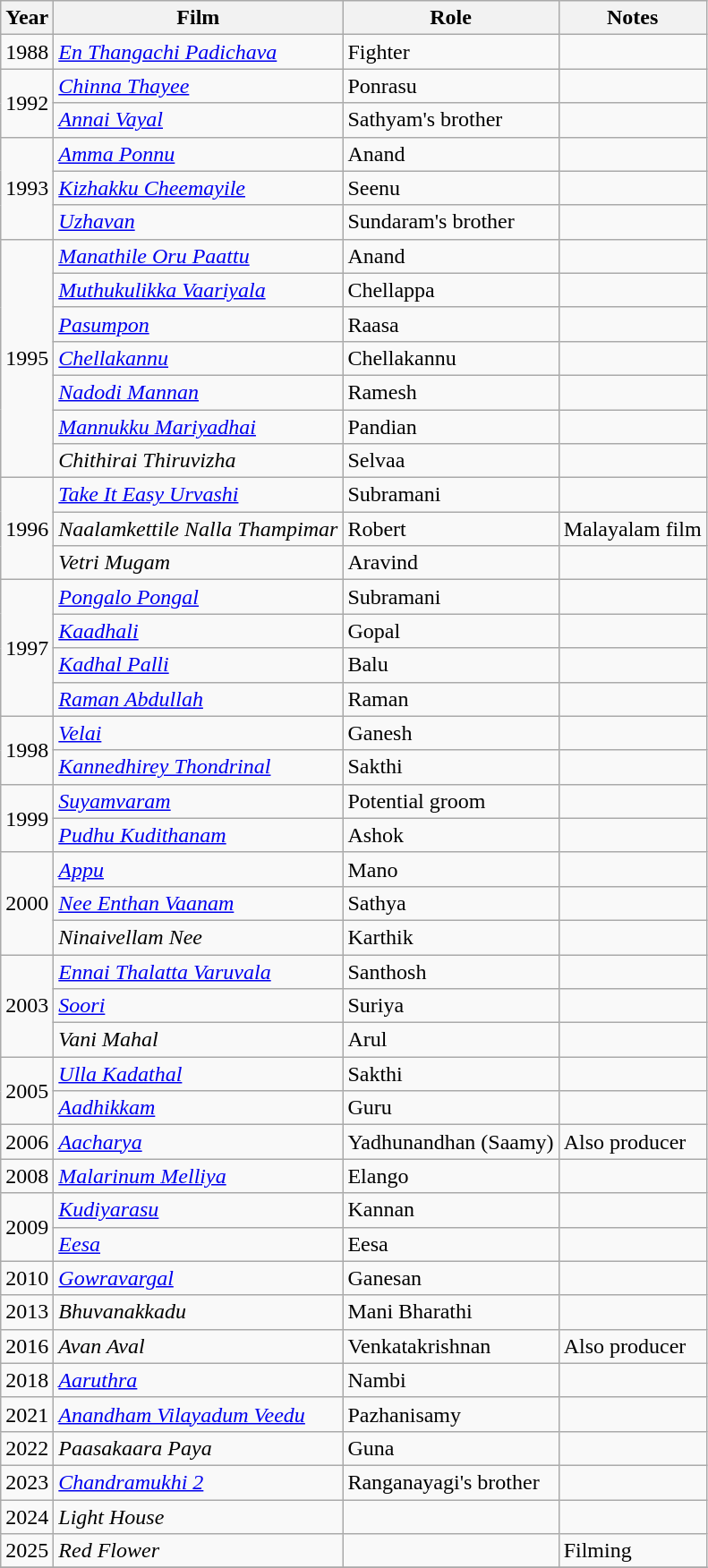<table class="wikitable sortable">
<tr>
<th>Year</th>
<th>Film</th>
<th>Role</th>
<th class="unsortable">Notes</th>
</tr>
<tr>
<td>1988</td>
<td><em><a href='#'>En Thangachi Padichava</a></em></td>
<td>Fighter</td>
<td></td>
</tr>
<tr>
<td rowspan="2">1992</td>
<td><em><a href='#'>Chinna Thayee</a></em></td>
<td>Ponrasu</td>
<td></td>
</tr>
<tr>
<td><em><a href='#'>Annai Vayal</a></em></td>
<td>Sathyam's brother</td>
<td></td>
</tr>
<tr>
<td rowspan="3">1993</td>
<td><em><a href='#'>Amma Ponnu</a></em></td>
<td>Anand</td>
<td></td>
</tr>
<tr>
<td><em><a href='#'>Kizhakku Cheemayile</a></em></td>
<td>Seenu</td>
<td></td>
</tr>
<tr>
<td><em><a href='#'>Uzhavan</a></em></td>
<td>Sundaram's brother</td>
<td></td>
</tr>
<tr>
<td rowspan="7">1995</td>
<td><em><a href='#'>Manathile Oru Paattu</a></em></td>
<td>Anand</td>
<td></td>
</tr>
<tr>
<td><em><a href='#'>Muthukulikka Vaariyala</a></em></td>
<td>Chellappa</td>
<td></td>
</tr>
<tr>
<td><em><a href='#'>Pasumpon</a></em></td>
<td>Raasa</td>
<td></td>
</tr>
<tr>
<td><em><a href='#'>Chellakannu</a></em></td>
<td>Chellakannu</td>
<td></td>
</tr>
<tr>
<td><em><a href='#'>Nadodi Mannan</a></em></td>
<td>Ramesh</td>
<td></td>
</tr>
<tr>
<td><em><a href='#'>Mannukku Mariyadhai</a></em></td>
<td>Pandian</td>
<td></td>
</tr>
<tr>
<td><em>Chithirai Thiruvizha</em></td>
<td>Selvaa</td>
<td></td>
</tr>
<tr>
<td rowspan="3">1996</td>
<td><em><a href='#'>Take It Easy Urvashi</a></em></td>
<td>Subramani</td>
<td></td>
</tr>
<tr>
<td><em>Naalamkettile Nalla Thampimar</em></td>
<td>Robert</td>
<td>Malayalam film</td>
</tr>
<tr>
<td><em>Vetri Mugam</em></td>
<td>Aravind</td>
<td></td>
</tr>
<tr>
<td rowspan="4">1997</td>
<td><em><a href='#'>Pongalo Pongal</a></em></td>
<td>Subramani</td>
<td></td>
</tr>
<tr>
<td><em><a href='#'>Kaadhali</a></em></td>
<td>Gopal</td>
<td></td>
</tr>
<tr>
<td><em><a href='#'>Kadhal Palli</a></em></td>
<td>Balu</td>
<td></td>
</tr>
<tr>
<td><em><a href='#'>Raman Abdullah</a></em></td>
<td>Raman</td>
<td></td>
</tr>
<tr>
<td rowspan="2">1998</td>
<td><em><a href='#'>Velai</a></em></td>
<td>Ganesh</td>
<td></td>
</tr>
<tr>
<td><em><a href='#'>Kannedhirey Thondrinal</a></em></td>
<td>Sakthi</td>
<td></td>
</tr>
<tr>
<td rowspan="2">1999</td>
<td><em><a href='#'>Suyamvaram</a></em></td>
<td>Potential groom</td>
<td></td>
</tr>
<tr>
<td><em><a href='#'>Pudhu Kudithanam</a></em></td>
<td>Ashok</td>
<td></td>
</tr>
<tr>
<td rowspan="3">2000</td>
<td><em><a href='#'>Appu</a></em></td>
<td>Mano</td>
<td></td>
</tr>
<tr>
<td><em><a href='#'>Nee Enthan Vaanam</a></em></td>
<td>Sathya</td>
<td></td>
</tr>
<tr>
<td><em>Ninaivellam Nee</em></td>
<td>Karthik</td>
<td></td>
</tr>
<tr>
<td rowspan="3">2003</td>
<td><em><a href='#'>Ennai Thalatta Varuvala</a></em></td>
<td>Santhosh</td>
<td></td>
</tr>
<tr>
<td><em><a href='#'>Soori</a></em></td>
<td>Suriya</td>
<td></td>
</tr>
<tr>
<td><em>Vani Mahal</em></td>
<td>Arul</td>
<td></td>
</tr>
<tr>
<td rowspan="2">2005</td>
<td><em><a href='#'>Ulla Kadathal</a></em></td>
<td>Sakthi</td>
<td></td>
</tr>
<tr>
<td><em><a href='#'>Aadhikkam</a></em></td>
<td>Guru</td>
<td></td>
</tr>
<tr>
<td>2006</td>
<td><em><a href='#'>Aacharya</a></em></td>
<td>Yadhunandhan (Saamy)</td>
<td>Also producer</td>
</tr>
<tr>
<td>2008</td>
<td><em><a href='#'>Malarinum Melliya</a></em></td>
<td>Elango</td>
<td></td>
</tr>
<tr>
<td rowspan="2">2009</td>
<td><em><a href='#'>Kudiyarasu</a></em></td>
<td>Kannan</td>
<td></td>
</tr>
<tr>
<td><em><a href='#'>Eesa</a></em></td>
<td>Eesa</td>
<td></td>
</tr>
<tr>
<td>2010</td>
<td><em><a href='#'>Gowravargal</a></em></td>
<td>Ganesan</td>
<td></td>
</tr>
<tr>
<td>2013</td>
<td><em>Bhuvanakkadu</em></td>
<td>Mani Bharathi</td>
<td></td>
</tr>
<tr>
<td>2016</td>
<td><em>Avan Aval</em></td>
<td>Venkatakrishnan</td>
<td>Also producer</td>
</tr>
<tr>
<td>2018</td>
<td><em><a href='#'>Aaruthra</a></em></td>
<td>Nambi</td>
<td></td>
</tr>
<tr>
<td>2021</td>
<td><em><a href='#'>Anandham Vilayadum Veedu</a></em></td>
<td>Pazhanisamy</td>
<td></td>
</tr>
<tr>
<td>2022</td>
<td><em>Paasakaara Paya</em></td>
<td>Guna</td>
<td></td>
</tr>
<tr>
<td>2023</td>
<td><em><a href='#'>Chandramukhi 2</a></em></td>
<td>Ranganayagi's brother</td>
<td></td>
</tr>
<tr>
<td>2024</td>
<td><em>Light House</em></td>
<td></td>
<td></td>
</tr>
<tr>
<td>2025</td>
<td><em>Red Flower</em></td>
<td></td>
<td>Filming</td>
</tr>
<tr>
</tr>
</table>
